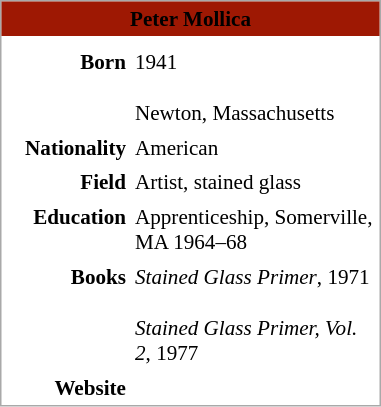<table style="border:1px solid darkgray; font-size:88%;" cellpadding="3" cellspacing="0" align="right">
<tr border="0">
<th style="background:#9E1803 " colspan="2" style="color:white;"><strong>Peter Mollica</strong></th>
</tr>
<tr border="0">
<td colspan="2" align="center"></td>
</tr>
<tr border="0">
<td width="80" align="right" valign="top"><strong>Born</strong></td>
<td width="160" align="left" valign="top">1941<br><br>Newton, Massachusetts</td>
</tr>
<tr border="0">
<td width="80" align="right" valign="top"><strong>Nationality</strong></td>
<td width="160" align="left" valign="top">American</td>
</tr>
<tr>
<td width="80" align="right" valign="top"><strong>Field</strong></td>
<td width="160" align="left" valign="top">Artist, stained glass</td>
</tr>
<tr>
<td width="80" align="right" valign="top"><strong>Education</strong></td>
<td width="160" align="left" valign="top">Apprenticeship, Somerville, MA 1964–68</td>
</tr>
<tr>
<td width="80" align="right" valign="top"><strong>Books</strong></td>
<td width="160" align="left" valign="top"><em>Stained Glass Primer</em>, 1971<br><br><em>Stained Glass Primer, Vol. 2</em>, 1977</td>
</tr>
<tr>
<td width="80" align="right" valign="top"><strong>Website</strong></td>
<td width="160" align="left" valign="top"></td>
</tr>
</table>
